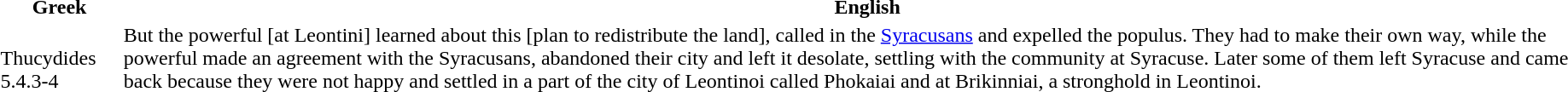<table>
<tr>
<th>Greek</th>
<th>English</th>
</tr>
<tr>
<td><br>Thucydides 5.4.3-4</td>
<td>But the powerful [at Leontini] learned about this [plan to redistribute the land], called in the <a href='#'>Syracusans</a> and expelled the populus. They had to make their own way, while the powerful made an agreement with the Syracusans, abandoned their city and left it desolate, settling with the community at Syracuse. Later some of them left Syracuse and came back because they were not happy and settled in a part of the city of Leontinoi called Phokaiai and at Brikinniai, a stronghold in Leontinoi.</td>
</tr>
</table>
